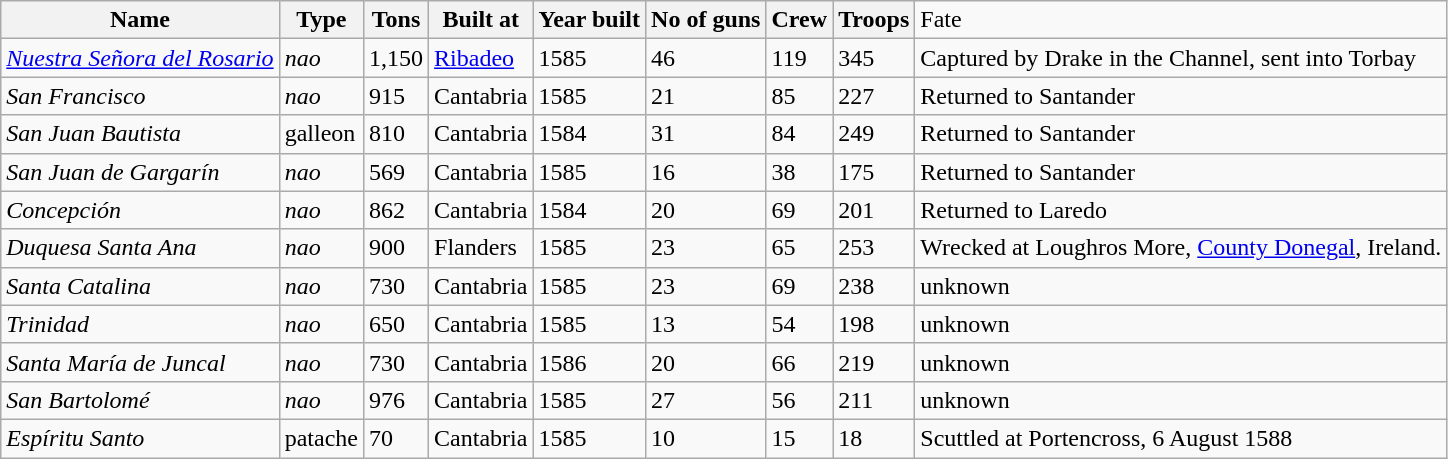<table class="wikitable sortable">
<tr>
<th>Name</th>
<th>Type</th>
<th>Tons</th>
<th>Built at</th>
<th>Year built</th>
<th>No of guns</th>
<th>Crew</th>
<th>Troops</th>
<td>Fate</td>
</tr>
<tr>
<td><em><a href='#'>Nuestra Señora del Rosario</a></em></td>
<td><em>nao</em></td>
<td alight="right">1,150</td>
<td><a href='#'>Ribadeo</a></td>
<td>1585</td>
<td alight="right">46</td>
<td alight="right">119</td>
<td alight="right">345</td>
<td>Captured by Drake in the Channel, sent into Torbay</td>
</tr>
<tr>
<td><em>San Francisco</em></td>
<td><em>nao</em></td>
<td alight="right">915</td>
<td>Cantabria</td>
<td>1585</td>
<td alight="right">21</td>
<td alight="right">85</td>
<td alight="right">227</td>
<td>Returned to Santander</td>
</tr>
<tr>
<td><em>San Juan Bautista</em></td>
<td>galleon</td>
<td alight="right">810</td>
<td>Cantabria</td>
<td>1584</td>
<td alight="right">31</td>
<td alight="right">84</td>
<td alight="right">249</td>
<td>Returned to Santander</td>
</tr>
<tr>
<td><em>San Juan de Gargarín</em></td>
<td><em>nao</em></td>
<td alight="right">569</td>
<td>Cantabria</td>
<td>1585</td>
<td alight="right">16</td>
<td alight="right">38</td>
<td alight="right">175</td>
<td>Returned to Santander</td>
</tr>
<tr>
<td><em>Concepción</em></td>
<td><em>nao</em></td>
<td alight="right">862</td>
<td>Cantabria</td>
<td>1584</td>
<td alight="right">20</td>
<td alight="right">69</td>
<td alight="right">201</td>
<td>Returned to Laredo</td>
</tr>
<tr>
<td><em>Duquesa Santa Ana</em></td>
<td><em>nao</em></td>
<td alight="right">900</td>
<td>Flanders</td>
<td>1585</td>
<td alight="right">23</td>
<td alight="right">65</td>
<td alight="right">253</td>
<td>Wrecked at Loughros More, <a href='#'>County Donegal</a>, Ireland.</td>
</tr>
<tr>
<td><em>Santa Catalina</em></td>
<td><em>nao</em></td>
<td alight="right">730</td>
<td>Cantabria</td>
<td>1585</td>
<td alight="right">23</td>
<td alight="right">69</td>
<td alight="right">238</td>
<td>unknown</td>
</tr>
<tr>
<td><em>Trinidad</em></td>
<td><em>nao</em></td>
<td alight="right">650</td>
<td>Cantabria</td>
<td>1585</td>
<td alight="right">13</td>
<td alight="right">54</td>
<td alight="right">198</td>
<td>unknown</td>
</tr>
<tr>
<td><em>Santa María de Juncal</em></td>
<td><em>nao</em></td>
<td alight="right">730</td>
<td>Cantabria</td>
<td>1586</td>
<td alight="right">20</td>
<td alight="right">66</td>
<td alight="right">219</td>
<td>unknown</td>
</tr>
<tr>
<td><em>San Bartolomé</em></td>
<td><em>nao</em></td>
<td alight="right">976</td>
<td>Cantabria</td>
<td>1585</td>
<td alight="right">27</td>
<td alight="right">56</td>
<td alight="right">211</td>
<td>unknown</td>
</tr>
<tr>
<td><em>Espíritu Santo</em></td>
<td>patache</td>
<td alight="right">70</td>
<td>Cantabria</td>
<td>1585</td>
<td alight="right">10</td>
<td alight="right">15</td>
<td alight="right">18</td>
<td>Scuttled at Portencross, 6 August 1588</td>
</tr>
</table>
